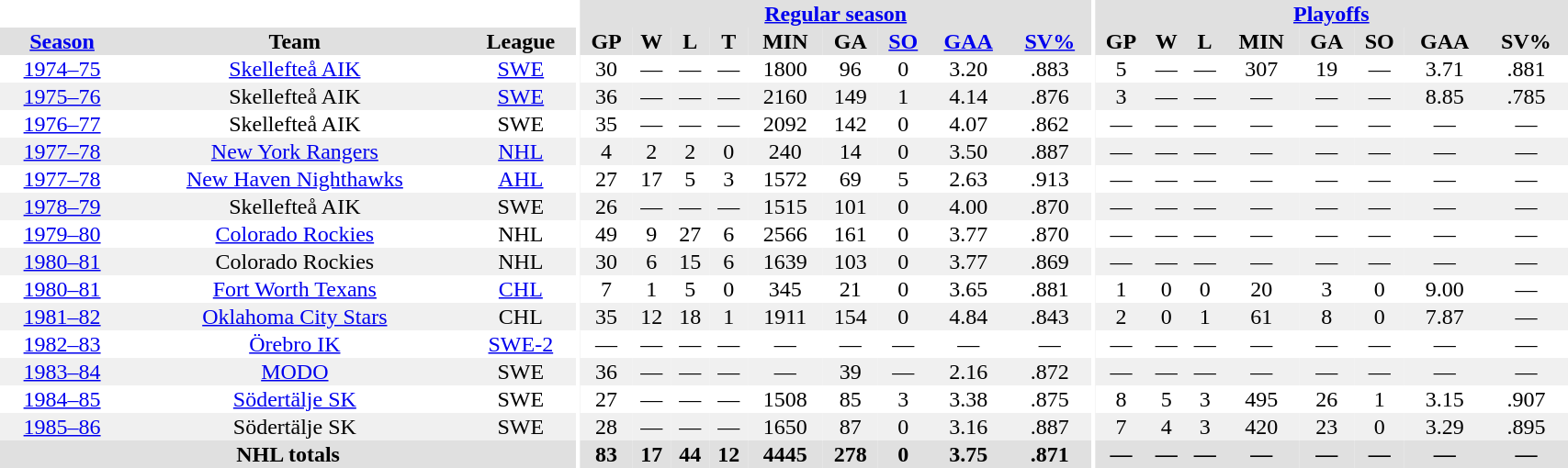<table border="0" cellpadding="1" cellspacing="0" style="width:90%; text-align:center;">
<tr bgcolor="#e0e0e0">
<th colspan="3" bgcolor="#ffffff"></th>
<th rowspan="99" bgcolor="#ffffff"></th>
<th colspan="9" bgcolor="#e0e0e0"><a href='#'>Regular season</a></th>
<th rowspan="99" bgcolor="#ffffff"></th>
<th colspan="8" bgcolor="#e0e0e0"><a href='#'>Playoffs</a></th>
</tr>
<tr bgcolor="#e0e0e0">
<th><a href='#'>Season</a></th>
<th>Team</th>
<th>League</th>
<th>GP</th>
<th>W</th>
<th>L</th>
<th>T</th>
<th>MIN</th>
<th>GA</th>
<th><a href='#'>SO</a></th>
<th><a href='#'>GAA</a></th>
<th><a href='#'>SV%</a></th>
<th>GP</th>
<th>W</th>
<th>L</th>
<th>MIN</th>
<th>GA</th>
<th>SO</th>
<th>GAA</th>
<th>SV%</th>
</tr>
<tr>
<td><a href='#'>1974–75</a></td>
<td><a href='#'>Skellefteå AIK</a></td>
<td><a href='#'>SWE</a></td>
<td>30</td>
<td>—</td>
<td>—</td>
<td>—</td>
<td>1800</td>
<td>96</td>
<td>0</td>
<td>3.20</td>
<td>.883</td>
<td>5</td>
<td>—</td>
<td>—</td>
<td>307</td>
<td>19</td>
<td>—</td>
<td>3.71</td>
<td>.881</td>
</tr>
<tr bgcolor="#f0f0f0">
<td><a href='#'>1975–76</a></td>
<td>Skellefteå AIK</td>
<td><a href='#'>SWE</a></td>
<td>36</td>
<td>—</td>
<td>—</td>
<td>—</td>
<td>2160</td>
<td>149</td>
<td>1</td>
<td>4.14</td>
<td>.876</td>
<td>3</td>
<td>—</td>
<td>—</td>
<td>—</td>
<td>—</td>
<td>—</td>
<td>8.85</td>
<td>.785</td>
</tr>
<tr>
<td><a href='#'>1976–77</a></td>
<td>Skellefteå AIK</td>
<td>SWE</td>
<td>35</td>
<td>—</td>
<td>—</td>
<td>—</td>
<td>2092</td>
<td>142</td>
<td>0</td>
<td>4.07</td>
<td>.862</td>
<td>—</td>
<td>—</td>
<td>—</td>
<td>—</td>
<td>—</td>
<td>—</td>
<td>—</td>
<td>—</td>
</tr>
<tr bgcolor="#f0f0f0">
<td><a href='#'>1977–78</a></td>
<td><a href='#'>New York Rangers</a></td>
<td><a href='#'>NHL</a></td>
<td>4</td>
<td>2</td>
<td>2</td>
<td>0</td>
<td>240</td>
<td>14</td>
<td>0</td>
<td>3.50</td>
<td>.887</td>
<td>—</td>
<td>—</td>
<td>—</td>
<td>—</td>
<td>—</td>
<td>—</td>
<td>—</td>
<td>—</td>
</tr>
<tr>
<td><a href='#'>1977–78</a></td>
<td><a href='#'>New Haven Nighthawks</a></td>
<td><a href='#'>AHL</a></td>
<td>27</td>
<td>17</td>
<td>5</td>
<td>3</td>
<td>1572</td>
<td>69</td>
<td>5</td>
<td>2.63</td>
<td>.913</td>
<td>—</td>
<td>—</td>
<td>—</td>
<td>—</td>
<td>—</td>
<td>—</td>
<td>—</td>
<td>—</td>
</tr>
<tr bgcolor="#f0f0f0">
<td><a href='#'>1978–79</a></td>
<td>Skellefteå AIK</td>
<td>SWE</td>
<td>26</td>
<td>—</td>
<td>—</td>
<td>—</td>
<td>1515</td>
<td>101</td>
<td>0</td>
<td>4.00</td>
<td>.870</td>
<td>—</td>
<td>—</td>
<td>—</td>
<td>—</td>
<td>—</td>
<td>—</td>
<td>—</td>
<td>—</td>
</tr>
<tr>
<td><a href='#'>1979–80</a></td>
<td><a href='#'>Colorado Rockies</a></td>
<td>NHL</td>
<td>49</td>
<td>9</td>
<td>27</td>
<td>6</td>
<td>2566</td>
<td>161</td>
<td>0</td>
<td>3.77</td>
<td>.870</td>
<td>—</td>
<td>—</td>
<td>—</td>
<td>—</td>
<td>—</td>
<td>—</td>
<td>—</td>
<td>—</td>
</tr>
<tr bgcolor="#f0f0f0">
<td><a href='#'>1980–81</a></td>
<td>Colorado Rockies</td>
<td>NHL</td>
<td>30</td>
<td>6</td>
<td>15</td>
<td>6</td>
<td>1639</td>
<td>103</td>
<td>0</td>
<td>3.77</td>
<td>.869</td>
<td>—</td>
<td>—</td>
<td>—</td>
<td>—</td>
<td>—</td>
<td>—</td>
<td>—</td>
<td>—</td>
</tr>
<tr>
<td><a href='#'>1980–81</a></td>
<td><a href='#'>Fort Worth Texans</a></td>
<td><a href='#'>CHL</a></td>
<td>7</td>
<td>1</td>
<td>5</td>
<td>0</td>
<td>345</td>
<td>21</td>
<td>0</td>
<td>3.65</td>
<td>.881</td>
<td>1</td>
<td>0</td>
<td>0</td>
<td>20</td>
<td>3</td>
<td>0</td>
<td>9.00</td>
<td>—</td>
</tr>
<tr bgcolor="#f0f0f0">
<td><a href='#'>1981–82</a></td>
<td><a href='#'>Oklahoma City Stars</a></td>
<td>CHL</td>
<td>35</td>
<td>12</td>
<td>18</td>
<td>1</td>
<td>1911</td>
<td>154</td>
<td>0</td>
<td>4.84</td>
<td>.843</td>
<td>2</td>
<td>0</td>
<td>1</td>
<td>61</td>
<td>8</td>
<td>0</td>
<td>7.87</td>
<td>—</td>
</tr>
<tr>
<td><a href='#'>1982–83</a></td>
<td><a href='#'>Örebro IK</a></td>
<td><a href='#'>SWE-2</a></td>
<td>—</td>
<td>—</td>
<td>—</td>
<td>—</td>
<td>—</td>
<td>—</td>
<td>—</td>
<td>—</td>
<td>—</td>
<td>—</td>
<td>—</td>
<td>—</td>
<td>—</td>
<td>—</td>
<td>—</td>
<td>—</td>
<td>—</td>
</tr>
<tr bgcolor="#f0f0f0">
<td><a href='#'>1983–84</a></td>
<td><a href='#'>MODO</a></td>
<td>SWE</td>
<td>36</td>
<td>—</td>
<td>—</td>
<td>—</td>
<td>—</td>
<td>39</td>
<td>—</td>
<td>2.16</td>
<td>.872</td>
<td>—</td>
<td>—</td>
<td>—</td>
<td>—</td>
<td>—</td>
<td>—</td>
<td>—</td>
<td>—</td>
</tr>
<tr>
<td><a href='#'>1984–85</a></td>
<td><a href='#'>Södertälje SK</a></td>
<td>SWE</td>
<td>27</td>
<td>—</td>
<td>—</td>
<td>—</td>
<td>1508</td>
<td>85</td>
<td>3</td>
<td>3.38</td>
<td>.875</td>
<td>8</td>
<td>5</td>
<td>3</td>
<td>495</td>
<td>26</td>
<td>1</td>
<td>3.15</td>
<td>.907</td>
</tr>
<tr bgcolor="#f0f0f0">
<td><a href='#'>1985–86</a></td>
<td>Södertälje SK</td>
<td>SWE</td>
<td>28</td>
<td>—</td>
<td>—</td>
<td>—</td>
<td>1650</td>
<td>87</td>
<td>0</td>
<td>3.16</td>
<td>.887</td>
<td>7</td>
<td>4</td>
<td>3</td>
<td>420</td>
<td>23</td>
<td>0</td>
<td>3.29</td>
<td>.895</td>
</tr>
<tr bgcolor="#e0e0e0">
<th colspan=3>NHL totals</th>
<th>83</th>
<th>17</th>
<th>44</th>
<th>12</th>
<th>4445</th>
<th>278</th>
<th>0</th>
<th>3.75</th>
<th>.871</th>
<th>—</th>
<th>—</th>
<th>—</th>
<th>—</th>
<th>—</th>
<th>—</th>
<th>—</th>
<th>—</th>
</tr>
</table>
